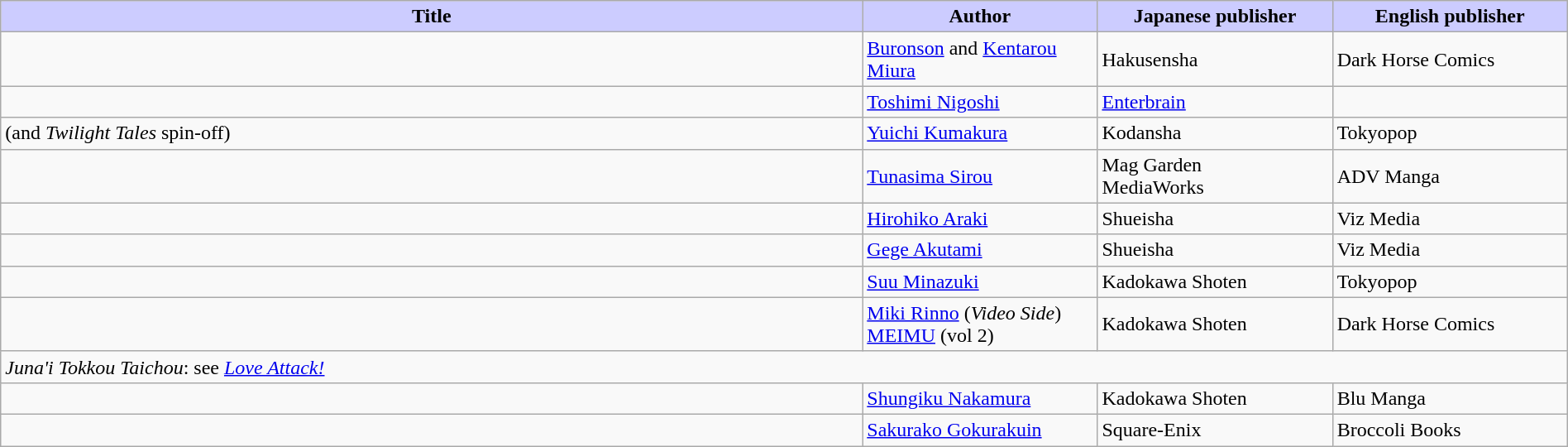<table class="wikitable" style="width: 100%;">
<tr>
<th style="background: #ccf;">Title</th>
<th style="background: #ccf; width: 15%;">Author</th>
<th style="background: #ccf; width: 15%;">Japanese publisher</th>
<th style="background: #ccf; width: 15%;">English publisher</th>
</tr>
<tr>
<td></td>
<td><a href='#'>Buronson</a> and <a href='#'>Kentarou Miura</a></td>
<td>Hakusensha</td>
<td>Dark Horse Comics</td>
</tr>
<tr>
<td></td>
<td><a href='#'>Toshimi Nigoshi</a></td>
<td><a href='#'>Enterbrain</a></td>
<td></td>
</tr>
<tr>
<td> <div>(and <em>Twilight Tales</em> spin-off)</div></td>
<td><a href='#'>Yuichi Kumakura</a></td>
<td>Kodansha</td>
<td>Tokyopop</td>
</tr>
<tr>
<td></td>
<td><a href='#'>Tunasima Sirou</a></td>
<td>Mag Garden<br>MediaWorks</td>
<td>ADV Manga</td>
</tr>
<tr>
<td></td>
<td><a href='#'>Hirohiko Araki</a></td>
<td>Shueisha</td>
<td>Viz Media</td>
</tr>
<tr>
<td></td>
<td><a href='#'>Gege Akutami</a></td>
<td>Shueisha</td>
<td>Viz Media</td>
</tr>
<tr>
<td></td>
<td><a href='#'>Suu Minazuki</a></td>
<td>Kadokawa Shoten</td>
<td>Tokyopop</td>
</tr>
<tr>
<td></td>
<td><a href='#'>Miki Rinno</a> (<em>Video Side</em>)<br><a href='#'>MEIMU</a> (vol 2)</td>
<td>Kadokawa Shoten</td>
<td>Dark Horse Comics</td>
</tr>
<tr>
<td colspan="4"><em>Juna'i Tokkou Taichou</em>: see <em><a href='#'>Love Attack!</a></em></td>
</tr>
<tr>
<td></td>
<td><a href='#'>Shungiku Nakamura</a></td>
<td>Kadokawa Shoten</td>
<td>Blu Manga</td>
</tr>
<tr>
<td></td>
<td><a href='#'>Sakurako Gokurakuin</a></td>
<td>Square-Enix</td>
<td>Broccoli Books</td>
</tr>
</table>
